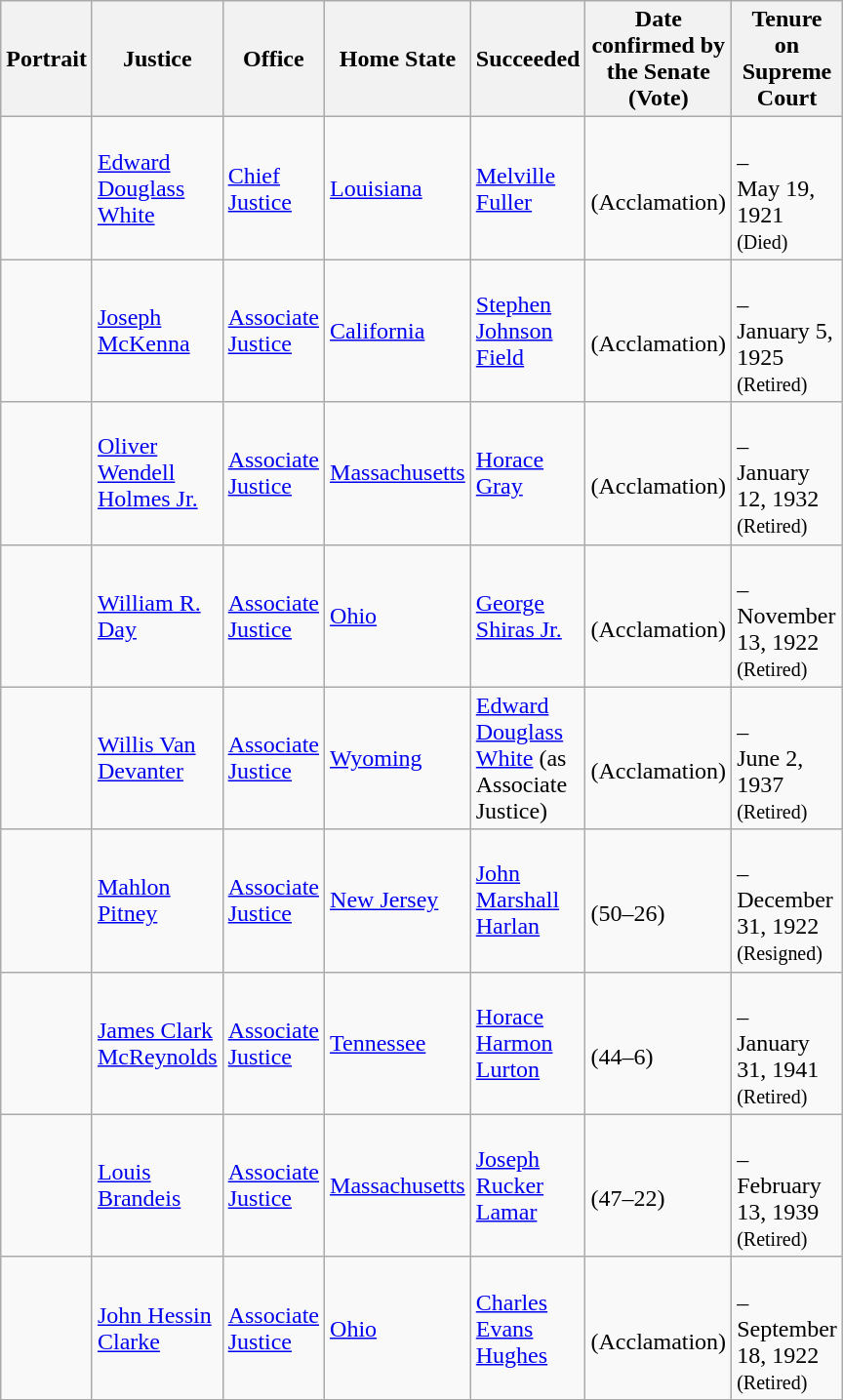<table class="wikitable sortable">
<tr>
<th scope="col" style="width: 10px;">Portrait</th>
<th scope="col" style="width: 10px;">Justice</th>
<th scope="col" style="width: 10px;">Office</th>
<th scope="col" style="width: 10px;">Home State</th>
<th scope="col" style="width: 10px;">Succeeded</th>
<th scope="col" style="width: 10px;">Date confirmed by the Senate<br>(Vote)</th>
<th scope="col" style="width: 10px;">Tenure on Supreme Court</th>
</tr>
<tr>
<td></td>
<td><a href='#'>Edward Douglass White</a></td>
<td><a href='#'>Chief Justice</a></td>
<td><a href='#'>Louisiana</a></td>
<td><a href='#'>Melville Fuller</a></td>
<td><br>(Acclamation)</td>
<td><br>–<br>May 19, 1921<br><small>(Died)</small></td>
</tr>
<tr>
<td></td>
<td><a href='#'>Joseph McKenna</a></td>
<td><a href='#'>Associate Justice</a></td>
<td><a href='#'>California</a></td>
<td><a href='#'>Stephen Johnson Field</a></td>
<td><br>(Acclamation)</td>
<td><br>–<br>January 5, 1925<br><small>(Retired)</small></td>
</tr>
<tr>
<td></td>
<td><a href='#'>Oliver Wendell Holmes Jr.</a></td>
<td><a href='#'>Associate Justice</a></td>
<td><a href='#'>Massachusetts</a></td>
<td><a href='#'>Horace Gray</a></td>
<td><br>(Acclamation)</td>
<td><br>–<br>January 12, 1932<br><small>(Retired)</small></td>
</tr>
<tr>
<td></td>
<td><a href='#'>William R. Day</a></td>
<td><a href='#'>Associate Justice</a></td>
<td><a href='#'>Ohio</a></td>
<td><a href='#'>George Shiras Jr.</a></td>
<td><br>(Acclamation)</td>
<td><br>–<br>November 13, 1922<br><small>(Retired)</small></td>
</tr>
<tr>
<td></td>
<td><a href='#'>Willis Van Devanter</a></td>
<td><a href='#'>Associate Justice</a></td>
<td><a href='#'>Wyoming</a></td>
<td><a href='#'>Edward Douglass White</a> (as Associate Justice)</td>
<td><br>(Acclamation)</td>
<td><br>–<br>June 2, 1937<br><small>(Retired)</small></td>
</tr>
<tr>
<td></td>
<td><a href='#'>Mahlon Pitney</a></td>
<td><a href='#'>Associate Justice</a></td>
<td><a href='#'>New Jersey</a></td>
<td><a href='#'>John Marshall Harlan</a></td>
<td><br>(50–26)</td>
<td><br>–<br>December 31, 1922<br><small>(Resigned)</small></td>
</tr>
<tr>
<td></td>
<td><a href='#'>James Clark McReynolds</a></td>
<td><a href='#'>Associate Justice</a></td>
<td><a href='#'>Tennessee</a></td>
<td><a href='#'>Horace Harmon Lurton</a></td>
<td><br>(44–6)</td>
<td><br>–<br>January 31, 1941<br><small>(Retired)</small></td>
</tr>
<tr>
<td></td>
<td><a href='#'>Louis Brandeis</a></td>
<td><a href='#'>Associate Justice</a></td>
<td><a href='#'>Massachusetts</a></td>
<td><a href='#'>Joseph Rucker Lamar</a></td>
<td><br>(47–22)</td>
<td><br>–<br>February 13, 1939<br><small>(Retired)</small></td>
</tr>
<tr>
<td></td>
<td><a href='#'>John Hessin Clarke</a></td>
<td><a href='#'>Associate Justice</a></td>
<td><a href='#'>Ohio</a></td>
<td><a href='#'>Charles Evans Hughes</a></td>
<td><br>(Acclamation)</td>
<td><br>–<br>September 18, 1922<br><small>(Retired)</small></td>
</tr>
<tr>
</tr>
</table>
